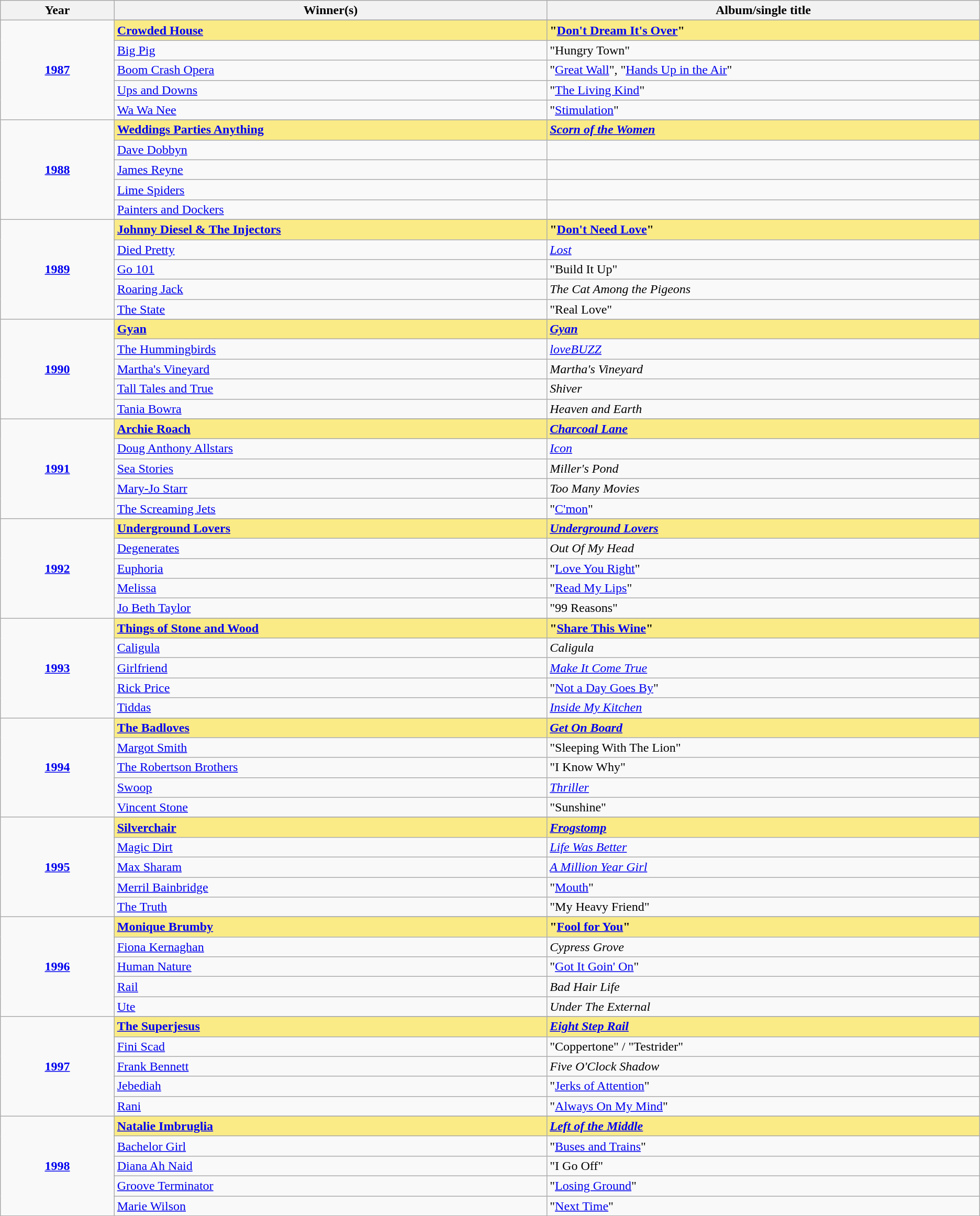<table class="sortable wikitable">
<tr>
<th width="5%">Year</th>
<th width="19%">Winner(s)</th>
<th width="19%">Album/single title</th>
</tr>
<tr>
<td rowspan="6" align="center"><strong><a href='#'>1987</a></strong><br></td>
</tr>
<tr style="background:#FAEB86">
<td><strong><a href='#'>Crowded House</a></strong></td>
<td><strong>"<a href='#'>Don't Dream It's Over</a>"</strong></td>
</tr>
<tr>
<td><a href='#'>Big Pig</a></td>
<td>"Hungry Town"</td>
</tr>
<tr>
<td><a href='#'>Boom Crash Opera</a></td>
<td>"<a href='#'>Great Wall</a>", "<a href='#'>Hands Up in the Air</a>"</td>
</tr>
<tr>
<td><a href='#'>Ups and Downs</a></td>
<td>"<a href='#'>The Living Kind</a>"</td>
</tr>
<tr>
<td><a href='#'>Wa Wa Nee</a></td>
<td>"<a href='#'>Stimulation</a>"</td>
</tr>
<tr>
<td rowspan="6" align="center"><strong><a href='#'>1988</a></strong><br></td>
</tr>
<tr style="background:#FAEB86">
<td><strong><a href='#'>Weddings Parties Anything</a></strong></td>
<td><strong><em><a href='#'>Scorn of the Women</a></em></strong></td>
</tr>
<tr>
<td><a href='#'>Dave Dobbyn</a></td>
<td></td>
</tr>
<tr>
<td><a href='#'>James Reyne</a></td>
<td></td>
</tr>
<tr>
<td><a href='#'>Lime Spiders</a></td>
<td></td>
</tr>
<tr>
<td><a href='#'>Painters and Dockers</a></td>
<td></td>
</tr>
<tr>
<td rowspan="6" align="center"><strong><a href='#'>1989</a></strong><br></td>
</tr>
<tr style="background:#FAEB86">
<td><strong><a href='#'>Johnny Diesel & The Injectors</a></strong></td>
<td><strong>"<a href='#'>Don't Need Love</a>"</strong></td>
</tr>
<tr>
<td><a href='#'>Died Pretty</a></td>
<td><em><a href='#'>Lost</a></em></td>
</tr>
<tr>
<td><a href='#'>Go 101</a></td>
<td>"Build It Up"</td>
</tr>
<tr>
<td><a href='#'>Roaring Jack</a></td>
<td><em>The Cat Among the Pigeons</em></td>
</tr>
<tr>
<td><a href='#'>The State</a></td>
<td>"Real Love"</td>
</tr>
<tr>
<td rowspan="6" align="center"><strong><a href='#'>1990</a></strong><br></td>
</tr>
<tr style="background:#FAEB86">
<td><strong><a href='#'>Gyan</a></strong></td>
<td><strong><em><a href='#'>Gyan</a></em></strong></td>
</tr>
<tr>
<td><a href='#'>The Hummingbirds</a></td>
<td><em><a href='#'>loveBUZZ</a></em></td>
</tr>
<tr>
<td><a href='#'>Martha's Vineyard</a></td>
<td><em>Martha's Vineyard</em></td>
</tr>
<tr>
<td><a href='#'>Tall Tales and True</a></td>
<td><em>Shiver</em></td>
</tr>
<tr>
<td><a href='#'>Tania Bowra</a></td>
<td><em>Heaven and Earth</em></td>
</tr>
<tr>
<td rowspan="6" align="center"><strong><a href='#'>1991</a></strong><br></td>
</tr>
<tr style="background:#FAEB86">
<td><strong><a href='#'>Archie Roach</a></strong></td>
<td><strong><em><a href='#'>Charcoal Lane</a></em></strong></td>
</tr>
<tr>
<td><a href='#'>Doug Anthony Allstars</a></td>
<td><em><a href='#'>Icon</a></em></td>
</tr>
<tr>
<td><a href='#'>Sea Stories</a></td>
<td><em>Miller's Pond</em></td>
</tr>
<tr>
<td><a href='#'>Mary-Jo Starr</a></td>
<td><em>Too Many Movies</em></td>
</tr>
<tr>
<td><a href='#'>The Screaming Jets</a></td>
<td>"<a href='#'>C'mon</a>"</td>
</tr>
<tr>
<td rowspan="6" align="center"><strong><a href='#'>1992</a></strong><br></td>
</tr>
<tr style="background:#FAEB86">
<td><strong><a href='#'>Underground Lovers</a></strong></td>
<td><strong><em><a href='#'>Underground Lovers</a></em></strong></td>
</tr>
<tr>
<td><a href='#'>Degenerates</a></td>
<td><em>Out Of My Head</em></td>
</tr>
<tr>
<td><a href='#'>Euphoria</a></td>
<td>"<a href='#'>Love You Right</a>"</td>
</tr>
<tr>
<td><a href='#'>Melissa</a></td>
<td>"<a href='#'>Read My Lips</a>"</td>
</tr>
<tr>
<td><a href='#'>Jo Beth Taylor</a></td>
<td>"99 Reasons"</td>
</tr>
<tr>
<td rowspan="6" align="center"><strong><a href='#'>1993</a></strong><br></td>
</tr>
<tr style="background:#FAEB86">
<td><strong><a href='#'>Things of Stone and Wood</a></strong></td>
<td><strong>"<a href='#'>Share This Wine</a>"</strong></td>
</tr>
<tr>
<td><a href='#'>Caligula</a></td>
<td><em>Caligula</em></td>
</tr>
<tr>
<td><a href='#'>Girlfriend</a></td>
<td><em><a href='#'>Make It Come True</a></em></td>
</tr>
<tr>
<td><a href='#'>Rick Price</a></td>
<td>"<a href='#'>Not a Day Goes By</a>"</td>
</tr>
<tr>
<td><a href='#'>Tiddas</a></td>
<td><em><a href='#'>Inside My Kitchen</a></em></td>
</tr>
<tr>
<td rowspan="6" align="center"><strong><a href='#'>1994</a></strong><br></td>
</tr>
<tr style="background:#FAEB86">
<td><strong><a href='#'>The Badloves</a></strong></td>
<td><strong><em><a href='#'>Get On Board</a></em></strong></td>
</tr>
<tr>
<td><a href='#'>Margot Smith</a></td>
<td>"Sleeping With The Lion"</td>
</tr>
<tr>
<td><a href='#'>The Robertson Brothers</a></td>
<td>"I Know Why"</td>
</tr>
<tr>
<td><a href='#'>Swoop</a></td>
<td><em><a href='#'>Thriller</a></em></td>
</tr>
<tr>
<td><a href='#'>Vincent Stone</a></td>
<td>"Sunshine"</td>
</tr>
<tr>
<td rowspan="6" align="center"><strong><a href='#'>1995</a></strong><br></td>
</tr>
<tr style="background:#FAEB86">
<td><strong><a href='#'>Silverchair</a></strong></td>
<td><strong><em><a href='#'>Frogstomp</a></em></strong></td>
</tr>
<tr>
<td><a href='#'>Magic Dirt</a></td>
<td><em><a href='#'>Life Was Better</a></em></td>
</tr>
<tr>
<td><a href='#'>Max Sharam</a></td>
<td><em><a href='#'>A Million Year Girl</a></em></td>
</tr>
<tr>
<td><a href='#'>Merril Bainbridge</a></td>
<td>"<a href='#'>Mouth</a>"</td>
</tr>
<tr>
<td><a href='#'>The Truth</a></td>
<td>"My Heavy Friend"</td>
</tr>
<tr>
<td rowspan="6" align="center"><strong><a href='#'>1996</a></strong><br></td>
</tr>
<tr style="background:#FAEB86">
<td><strong><a href='#'>Monique Brumby</a></strong></td>
<td><strong>"<a href='#'>Fool for You</a>"</strong></td>
</tr>
<tr>
<td><a href='#'>Fiona Kernaghan</a></td>
<td><em>Cypress Grove</em></td>
</tr>
<tr>
<td><a href='#'>Human Nature</a></td>
<td>"<a href='#'>Got It Goin' On</a>"</td>
</tr>
<tr>
<td><a href='#'>Rail</a></td>
<td><em>Bad Hair Life</em></td>
</tr>
<tr>
<td><a href='#'>Ute</a></td>
<td><em>Under The External</em></td>
</tr>
<tr>
<td rowspan="6" align="center"><strong><a href='#'>1997</a></strong><br></td>
</tr>
<tr style="background:#FAEB86">
<td><strong><a href='#'>The Superjesus</a></strong></td>
<td><strong><em><a href='#'>Eight Step Rail</a></em></strong></td>
</tr>
<tr>
<td><a href='#'>Fini Scad</a></td>
<td>"Coppertone" / "Testrider"</td>
</tr>
<tr>
<td><a href='#'>Frank Bennett</a></td>
<td><em>Five O'Clock Shadow</em></td>
</tr>
<tr>
<td><a href='#'>Jebediah</a></td>
<td>"<a href='#'>Jerks of Attention</a>"</td>
</tr>
<tr>
<td><a href='#'>Rani</a></td>
<td>"<a href='#'>Always On My Mind</a>"</td>
</tr>
<tr>
<td rowspan="6" align="center"><strong><a href='#'>1998</a></strong><br></td>
</tr>
<tr style="background:#FAEB86">
<td><strong><a href='#'>Natalie Imbruglia</a></strong></td>
<td><strong><em><a href='#'>Left of the Middle</a></em></strong></td>
</tr>
<tr>
<td><a href='#'>Bachelor Girl</a></td>
<td>"<a href='#'>Buses and Trains</a>"</td>
</tr>
<tr>
<td><a href='#'>Diana Ah Naid</a></td>
<td>"I Go Off"</td>
</tr>
<tr>
<td><a href='#'>Groove Terminator</a></td>
<td>"<a href='#'>Losing Ground</a>"</td>
</tr>
<tr>
<td><a href='#'>Marie Wilson</a></td>
<td>"<a href='#'>Next Time</a>"</td>
</tr>
</table>
